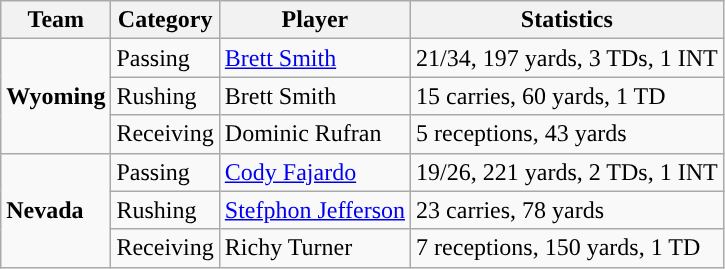<table class="wikitable" style="float: left;">
<tr>
<th>Team</th>
<th>Category</th>
<th>Player</th>
<th>Statistics</th>
</tr>
<tr>
<td rowspan=3><strong>Wyoming</strong></td>
<td>Passing</td>
<td><a href='#'>Brett Smith</a></td>
<td>21/34, 197 yards, 3 TDs, 1 INT</td>
</tr>
<tr>
<td>Rushing</td>
<td>Brett Smith</td>
<td>15 carries, 60 yards, 1 TD</td>
</tr>
<tr>
<td>Receiving</td>
<td>Dominic Rufran</td>
<td>5 receptions, 43 yards</td>
</tr>
<tr>
<td rowspan=3><strong>Nevada</strong></td>
<td>Passing</td>
<td><a href='#'>Cody Fajardo</a></td>
<td>19/26, 221 yards, 2 TDs, 1 INT</td>
</tr>
<tr>
<td>Rushing</td>
<td><a href='#'>Stefphon Jefferson</a></td>
<td>23 carries, 78 yards</td>
</tr>
<tr>
<td>Receiving</td>
<td>Richy Turner</td>
<td>7 receptions, 150 yards, 1 TD</td>
</tr>
</table>
